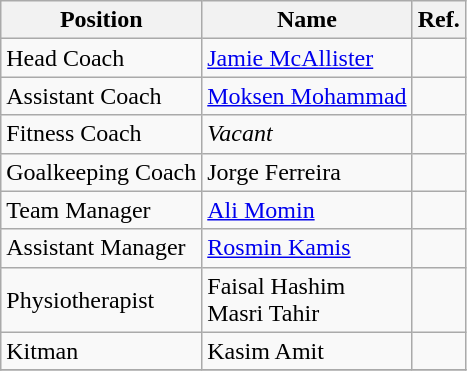<table class="wikitable">
<tr>
<th>Position</th>
<th>Name</th>
<th>Ref.</th>
</tr>
<tr>
<td>Head Coach</td>
<td> <a href='#'>Jamie McAllister</a></td>
<td></td>
</tr>
<tr>
<td>Assistant Coach</td>
<td> <a href='#'>Moksen Mohammad</a></td>
<td></td>
</tr>
<tr>
<td>Fitness Coach</td>
<td><em>Vacant</em></td>
<td></td>
</tr>
<tr>
<td>Goalkeeping Coach</td>
<td> Jorge Ferreira</td>
<td></td>
</tr>
<tr>
<td>Team Manager</td>
<td> <a href='#'>Ali Momin</a></td>
<td></td>
</tr>
<tr>
<td>Assistant Manager</td>
<td> <a href='#'>Rosmin Kamis</a></td>
</tr>
<tr>
<td>Physiotherapist</td>
<td> Faisal Hashim <br> Masri Tahir</td>
<td></td>
</tr>
<tr>
<td>Kitman</td>
<td> Kasim Amit</td>
<td></td>
</tr>
<tr>
</tr>
</table>
